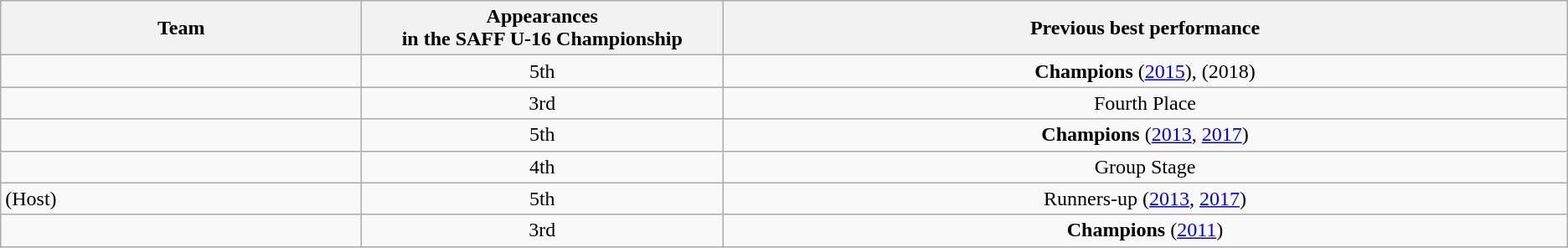<table class="wikitable">
<tr>
<th style="width:16.67%;">Team</th>
<th style="width:16.67%;">Appearances <br> in the SAFF U-16 Championship</th>
<th width=39%>Previous best performance</th>
</tr>
<tr>
<td align="left"></td>
<td align=center>5th</td>
<td align=center><strong>Champions</strong> (<a href='#'>2015</a>), (2018)</td>
</tr>
<tr>
<td align="left"></td>
<td align=center>3rd</td>
<td align=center>Fourth Place</td>
</tr>
<tr>
<td align="left"></td>
<td align=center>5th</td>
<td align=center><strong>Champions</strong> (<a href='#'>2013</a>, <a href='#'>2017</a>)</td>
</tr>
<tr>
<td align="left"></td>
<td align=center>4th</td>
<td align=center>Group Stage</td>
</tr>
<tr>
<td align="left"> (Host)</td>
<td align=center>5th</td>
<td align=center>Runners-up (<a href='#'>2013</a>, <a href='#'>2017</a>)</td>
</tr>
<tr>
<td align="left"></td>
<td align=center>3rd</td>
<td align=center><strong>Champions</strong> (<a href='#'>2011</a>)</td>
</tr>
</table>
